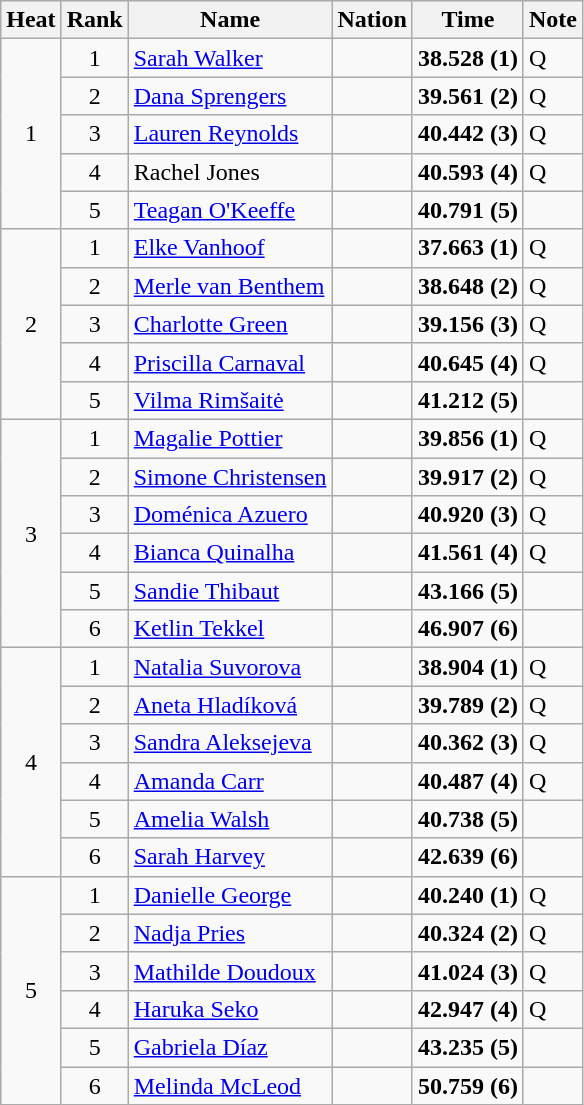<table class=wikitable sortable style=text-align:center>
<tr>
<th>Heat</th>
<th>Rank</th>
<th>Name</th>
<th>Nation</th>
<th>Time</th>
<th>Note</th>
</tr>
<tr>
<td rowspan=5>1</td>
<td>1</td>
<td align=left><a href='#'>Sarah Walker</a></td>
<td align=left></td>
<td align=left><strong>38.528 (1)</strong></td>
<td align=left>Q</td>
</tr>
<tr>
<td>2</td>
<td align=left><a href='#'>Dana Sprengers</a></td>
<td align=left></td>
<td align=left><strong>39.561 (2)</strong></td>
<td align=left>Q</td>
</tr>
<tr>
<td>3</td>
<td align=left><a href='#'>Lauren Reynolds</a></td>
<td align=left></td>
<td align=left><strong>40.442 (3)</strong></td>
<td align=left>Q</td>
</tr>
<tr>
<td>4</td>
<td align=left>Rachel Jones</td>
<td align=left></td>
<td align=left><strong>40.593 (4)</strong></td>
<td align=left>Q</td>
</tr>
<tr>
<td>5</td>
<td align=left><a href='#'>Teagan O'Keeffe</a></td>
<td align=left></td>
<td align=left><strong>40.791 (5)</strong></td>
<td align=left></td>
</tr>
<tr>
<td rowspan=5>2</td>
<td>1</td>
<td align=left><a href='#'>Elke Vanhoof</a></td>
<td align=left></td>
<td align=left><strong>37.663 (1)</strong></td>
<td align=left>Q</td>
</tr>
<tr>
<td>2</td>
<td align=left><a href='#'>Merle van Benthem</a></td>
<td align=left></td>
<td align=left><strong>38.648 (2)</strong></td>
<td align=left>Q</td>
</tr>
<tr>
<td>3</td>
<td align=left><a href='#'>Charlotte Green</a></td>
<td align=left></td>
<td align=left><strong>39.156 (3)</strong></td>
<td align=left>Q</td>
</tr>
<tr>
<td>4</td>
<td align=left><a href='#'>Priscilla Carnaval</a></td>
<td align=left></td>
<td align=left><strong>40.645 (4)</strong></td>
<td align=left>Q</td>
</tr>
<tr>
<td>5</td>
<td align=left><a href='#'>Vilma Rimšaitė</a></td>
<td align=left></td>
<td align=left><strong>41.212 (5)</strong></td>
<td align=left></td>
</tr>
<tr>
<td rowspan=6>3</td>
<td>1</td>
<td align=left><a href='#'>Magalie Pottier</a></td>
<td align=left></td>
<td align=left><strong>39.856 (1)</strong></td>
<td align=left>Q</td>
</tr>
<tr>
<td>2</td>
<td align=left><a href='#'>Simone Christensen</a></td>
<td align=left></td>
<td align=left><strong>39.917 (2)</strong></td>
<td align=left>Q</td>
</tr>
<tr>
<td>3</td>
<td align=left><a href='#'>Doménica Azuero</a></td>
<td align=left></td>
<td align=left><strong>40.920 (3)</strong></td>
<td align=left>Q</td>
</tr>
<tr>
<td>4</td>
<td align=left><a href='#'>Bianca Quinalha</a></td>
<td align=left></td>
<td align=left><strong>41.561 (4)</strong></td>
<td align=left>Q</td>
</tr>
<tr>
<td>5</td>
<td align=left><a href='#'>Sandie Thibaut</a></td>
<td align=left></td>
<td align=left><strong>43.166 (5)</strong></td>
<td align=left></td>
</tr>
<tr>
<td>6</td>
<td align=left><a href='#'>Ketlin Tekkel</a></td>
<td align=left></td>
<td align=left><strong>46.907 (6)</strong></td>
<td align=left></td>
</tr>
<tr>
<td rowspan=6>4</td>
<td>1</td>
<td align=left><a href='#'>Natalia Suvorova</a></td>
<td align=left></td>
<td align=left><strong>38.904 (1)</strong></td>
<td align=left>Q</td>
</tr>
<tr>
<td>2</td>
<td align=left><a href='#'>Aneta Hladíková</a></td>
<td align=left></td>
<td align=left><strong>39.789 (2)</strong></td>
<td align=left>Q</td>
</tr>
<tr>
<td>3</td>
<td align=left><a href='#'>Sandra Aleksejeva</a></td>
<td align=left></td>
<td align=left><strong>40.362 (3)</strong></td>
<td align=left>Q</td>
</tr>
<tr>
<td>4</td>
<td align=left><a href='#'>Amanda Carr</a></td>
<td align=left></td>
<td align=left><strong>40.487 (4)</strong></td>
<td align=left>Q</td>
</tr>
<tr>
<td>5</td>
<td align=left><a href='#'>Amelia Walsh</a></td>
<td align=left></td>
<td align=left><strong>40.738 (5)</strong></td>
<td align=left></td>
</tr>
<tr>
<td>6</td>
<td align=left><a href='#'>Sarah Harvey</a></td>
<td align=left></td>
<td align=left><strong>42.639 (6)</strong></td>
<td align=left></td>
</tr>
<tr>
<td rowspan=6>5</td>
<td>1</td>
<td align=left><a href='#'>Danielle George</a></td>
<td align=left></td>
<td align=left><strong>40.240 (1)</strong></td>
<td align=left>Q</td>
</tr>
<tr>
<td>2</td>
<td align=left><a href='#'>Nadja Pries</a></td>
<td align=left></td>
<td align=left><strong>40.324 (2)</strong></td>
<td align=left>Q</td>
</tr>
<tr>
<td>3</td>
<td align=left><a href='#'>Mathilde Doudoux</a></td>
<td align=left></td>
<td align=left><strong>41.024 (3)</strong></td>
<td align=left>Q</td>
</tr>
<tr>
<td>4</td>
<td align=left><a href='#'>Haruka Seko</a></td>
<td align=left></td>
<td align=left><strong>42.947 (4)</strong></td>
<td align=left>Q</td>
</tr>
<tr>
<td>5</td>
<td align=left><a href='#'>Gabriela Díaz</a></td>
<td align=left></td>
<td align=left><strong>43.235 (5)</strong></td>
<td align=left></td>
</tr>
<tr>
<td>6</td>
<td align=left><a href='#'>Melinda McLeod</a></td>
<td align=left></td>
<td align=left><strong>50.759 (6)</strong></td>
<td align=left></td>
</tr>
</table>
